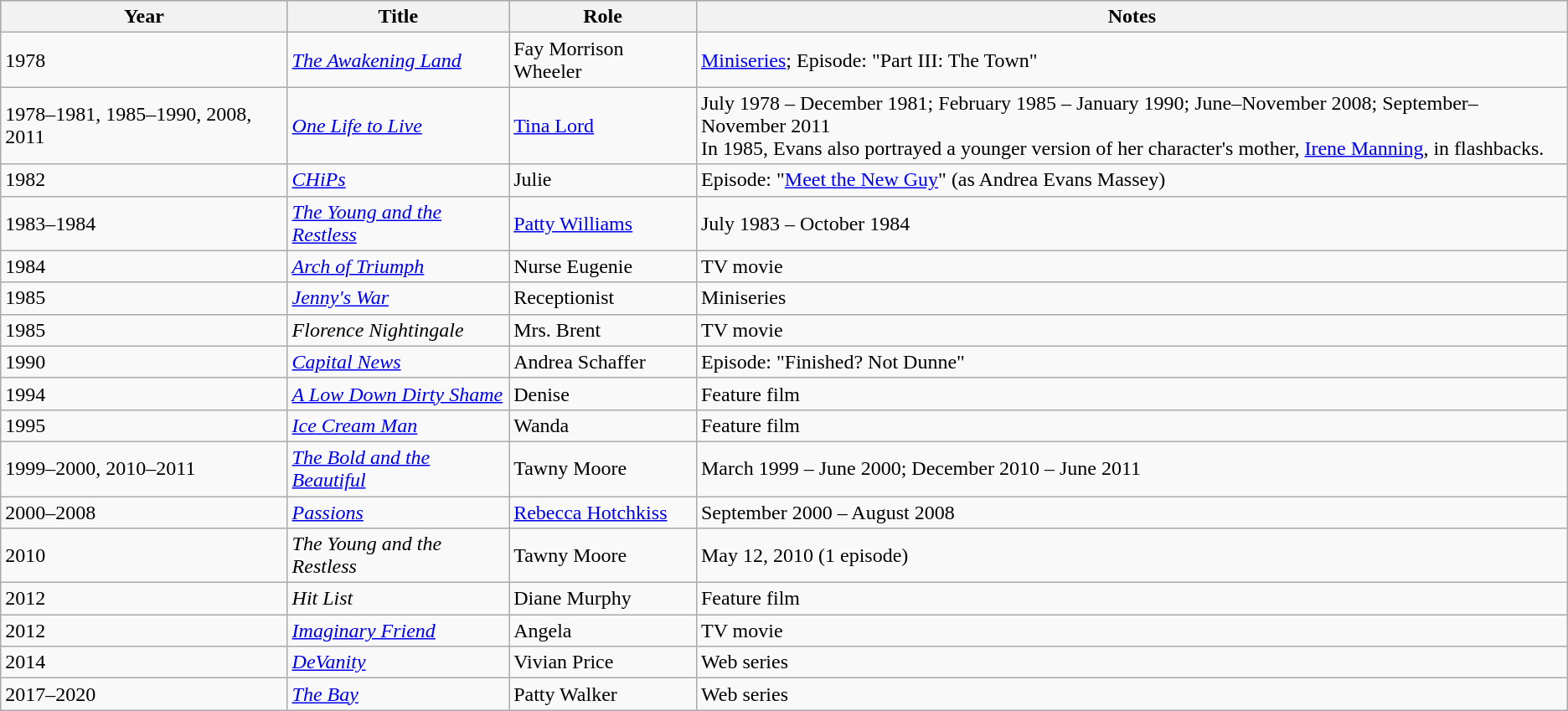<table class="wikitable">
<tr style="background:#ccc; text-align:center;">
<th>Year</th>
<th>Title</th>
<th>Role</th>
<th>Notes</th>
</tr>
<tr>
<td>1978</td>
<td><em><a href='#'>The Awakening Land</a></em></td>
<td>Fay Morrison Wheeler</td>
<td><a href='#'>Miniseries</a>; Episode: "Part III: The Town"</td>
</tr>
<tr>
<td>1978–1981, 1985–1990, 2008, 2011</td>
<td><em><a href='#'>One Life to Live</a></em></td>
<td><a href='#'>Tina Lord</a></td>
<td>July 1978 – December 1981; February 1985 – January 1990; June–November 2008; September–November 2011<br>In 1985, Evans also portrayed a younger version of her character's mother, <a href='#'>Irene Manning</a>, in flashbacks.</td>
</tr>
<tr>
<td>1982</td>
<td><em><a href='#'>CHiPs</a></em></td>
<td>Julie</td>
<td>Episode: "<a href='#'>Meet the New Guy</a>" (as Andrea Evans Massey)</td>
</tr>
<tr>
<td>1983–1984</td>
<td><em><a href='#'>The Young and the Restless</a></em></td>
<td><a href='#'>Patty Williams</a></td>
<td>July 1983 – October 1984</td>
</tr>
<tr>
<td>1984</td>
<td><em><a href='#'>Arch of Triumph</a></em></td>
<td>Nurse Eugenie</td>
<td>TV movie</td>
</tr>
<tr>
<td>1985</td>
<td><em><a href='#'>Jenny's War</a></em></td>
<td>Receptionist</td>
<td>Miniseries</td>
</tr>
<tr>
<td>1985</td>
<td><em>Florence Nightingale</em></td>
<td>Mrs. Brent</td>
<td>TV movie</td>
</tr>
<tr>
<td>1990</td>
<td><em><a href='#'>Capital News</a></em></td>
<td>Andrea Schaffer</td>
<td>Episode: "Finished? Not Dunne"</td>
</tr>
<tr>
<td>1994</td>
<td><em><a href='#'>A Low Down Dirty Shame</a></em></td>
<td>Denise</td>
<td>Feature film</td>
</tr>
<tr>
<td>1995</td>
<td><em><a href='#'>Ice Cream Man</a></em></td>
<td>Wanda</td>
<td>Feature film</td>
</tr>
<tr>
<td>1999–2000, 2010–2011</td>
<td><em><a href='#'>The Bold and the Beautiful</a></em></td>
<td>Tawny Moore</td>
<td>March 1999 – June 2000; December 2010 – June 2011</td>
</tr>
<tr>
<td>2000–2008</td>
<td><em><a href='#'>Passions</a></em></td>
<td><a href='#'>Rebecca Hotchkiss</a></td>
<td>September 2000 – August 2008</td>
</tr>
<tr>
<td>2010</td>
<td><em>The Young and the Restless</em></td>
<td>Tawny Moore</td>
<td>May 12, 2010 (1 episode)</td>
</tr>
<tr>
<td>2012</td>
<td><em>Hit List</em></td>
<td>Diane Murphy</td>
<td>Feature film</td>
</tr>
<tr>
<td>2012</td>
<td><em><a href='#'>Imaginary Friend</a></em></td>
<td>Angela</td>
<td>TV movie</td>
</tr>
<tr>
<td>2014</td>
<td><em><a href='#'>DeVanity</a></em></td>
<td>Vivian Price</td>
<td>Web series</td>
</tr>
<tr>
<td>2017–2020</td>
<td><em><a href='#'>The Bay</a></em></td>
<td>Patty Walker</td>
<td>Web series</td>
</tr>
</table>
